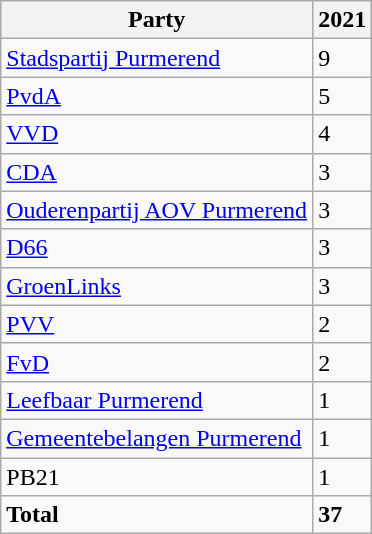<table class="wikitable">
<tr>
<th>Party</th>
<th>2021</th>
</tr>
<tr>
<td><a href='#'>Stadspartij Purmerend</a></td>
<td>9</td>
</tr>
<tr>
<td><a href='#'>PvdA</a></td>
<td>5</td>
</tr>
<tr>
<td><a href='#'>VVD</a></td>
<td>4</td>
</tr>
<tr>
<td><a href='#'>CDA</a></td>
<td>3</td>
</tr>
<tr>
<td><a href='#'>Ouderenpartij AOV Purmerend</a></td>
<td>3</td>
</tr>
<tr>
<td><a href='#'>D66</a></td>
<td>3</td>
</tr>
<tr>
<td><a href='#'>GroenLinks</a></td>
<td>3</td>
</tr>
<tr>
<td><a href='#'>PVV</a></td>
<td>2</td>
</tr>
<tr>
<td><a href='#'>FvD</a></td>
<td>2</td>
</tr>
<tr>
<td><a href='#'>Leefbaar Purmerend</a></td>
<td>1</td>
</tr>
<tr>
<td><a href='#'>Gemeentebelangen Purmerend</a></td>
<td>1</td>
</tr>
<tr>
<td>PB21</td>
<td>1</td>
</tr>
<tr>
<td><strong>Total</strong></td>
<td><strong>37</strong></td>
</tr>
</table>
